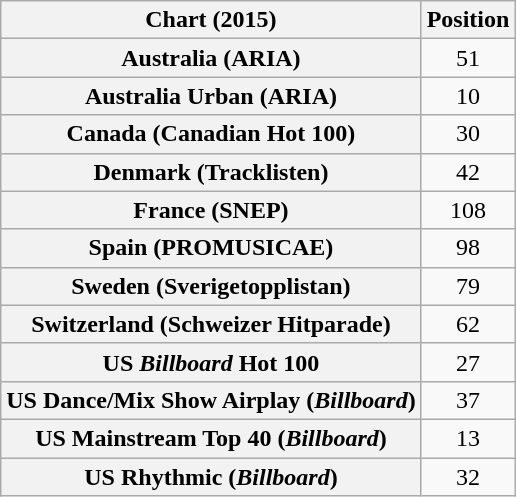<table class="wikitable plainrowheaders sortable" style="text-align:center;">
<tr>
<th>Chart (2015)</th>
<th>Position</th>
</tr>
<tr>
<th scope="row">Australia (ARIA)</th>
<td style="text-align:center;">51</td>
</tr>
<tr>
<th scope="row">Australia Urban (ARIA)</th>
<td style="text-align:center;">10</td>
</tr>
<tr>
<th scope="row">Canada (Canadian Hot 100)</th>
<td style="text-align:center;">30</td>
</tr>
<tr>
<th scope="row">Denmark (Tracklisten)</th>
<td style="text-align:center;">42</td>
</tr>
<tr>
<th scope="row">France (SNEP)</th>
<td style="text-align:center;">108</td>
</tr>
<tr>
<th scope="row">Spain (PROMUSICAE)</th>
<td>98</td>
</tr>
<tr>
<th scope="row">Sweden (Sverigetopplistan)</th>
<td style="text-align:center;">79</td>
</tr>
<tr>
<th scope="row">Switzerland (Schweizer Hitparade)</th>
<td style="text-align:center;">62</td>
</tr>
<tr>
<th scope="row">US <em>Billboard</em> Hot 100</th>
<td style="text-align:center;">27</td>
</tr>
<tr>
<th scope="row">US Dance/Mix Show Airplay (<em>Billboard</em>)</th>
<td style="text-align:center;">37</td>
</tr>
<tr>
<th scope="row">US Mainstream Top 40 (<em>Billboard</em>)</th>
<td style="text-align:center;">13</td>
</tr>
<tr>
<th scope="row">US Rhythmic (<em>Billboard</em>)</th>
<td style="text-align:center;">32</td>
</tr>
</table>
